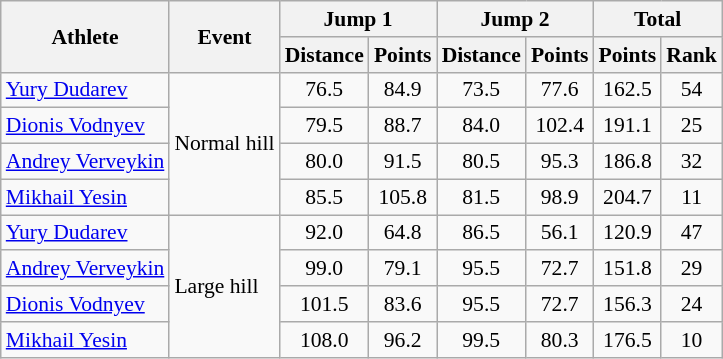<table class="wikitable" style="font-size:90%">
<tr>
<th rowspan="2">Athlete</th>
<th rowspan="2">Event</th>
<th colspan="2">Jump 1</th>
<th colspan="2">Jump 2</th>
<th colspan="2">Total</th>
</tr>
<tr>
<th>Distance</th>
<th>Points</th>
<th>Distance</th>
<th>Points</th>
<th>Points</th>
<th>Rank</th>
</tr>
<tr>
<td> <a href='#'>Yury Dudarev</a></td>
<td rowspan="4">Normal hill</td>
<td align="center">76.5</td>
<td align="center">84.9</td>
<td align="center">73.5</td>
<td align="center">77.6</td>
<td align="center">162.5</td>
<td align="center">54</td>
</tr>
<tr>
<td> <a href='#'>Dionis Vodnyev</a></td>
<td align="center">79.5</td>
<td align="center">88.7</td>
<td align="center">84.0</td>
<td align="center">102.4</td>
<td align="center">191.1</td>
<td align="center">25</td>
</tr>
<tr>
<td> <a href='#'>Andrey Verveykin</a></td>
<td align="center">80.0</td>
<td align="center">91.5</td>
<td align="center">80.5</td>
<td align="center">95.3</td>
<td align="center">186.8</td>
<td align="center">32</td>
</tr>
<tr>
<td> <a href='#'>Mikhail Yesin</a></td>
<td align="center">85.5</td>
<td align="center">105.8</td>
<td align="center">81.5</td>
<td align="center">98.9</td>
<td align="center">204.7</td>
<td align="center">11</td>
</tr>
<tr>
<td> <a href='#'>Yury Dudarev</a></td>
<td rowspan="4">Large hill</td>
<td align="center">92.0</td>
<td align="center">64.8</td>
<td align="center">86.5</td>
<td align="center">56.1</td>
<td align="center">120.9</td>
<td align="center">47</td>
</tr>
<tr>
<td> <a href='#'>Andrey Verveykin</a></td>
<td align="center">99.0</td>
<td align="center">79.1</td>
<td align="center">95.5</td>
<td align="center">72.7</td>
<td align="center">151.8</td>
<td align="center">29</td>
</tr>
<tr>
<td> <a href='#'>Dionis Vodnyev</a></td>
<td align="center">101.5</td>
<td align="center">83.6</td>
<td align="center">95.5</td>
<td align="center">72.7</td>
<td align="center">156.3</td>
<td align="center">24</td>
</tr>
<tr>
<td> <a href='#'>Mikhail Yesin</a></td>
<td align="center">108.0</td>
<td align="center">96.2</td>
<td align="center">99.5</td>
<td align="center">80.3</td>
<td align="center">176.5</td>
<td align="center">10</td>
</tr>
</table>
